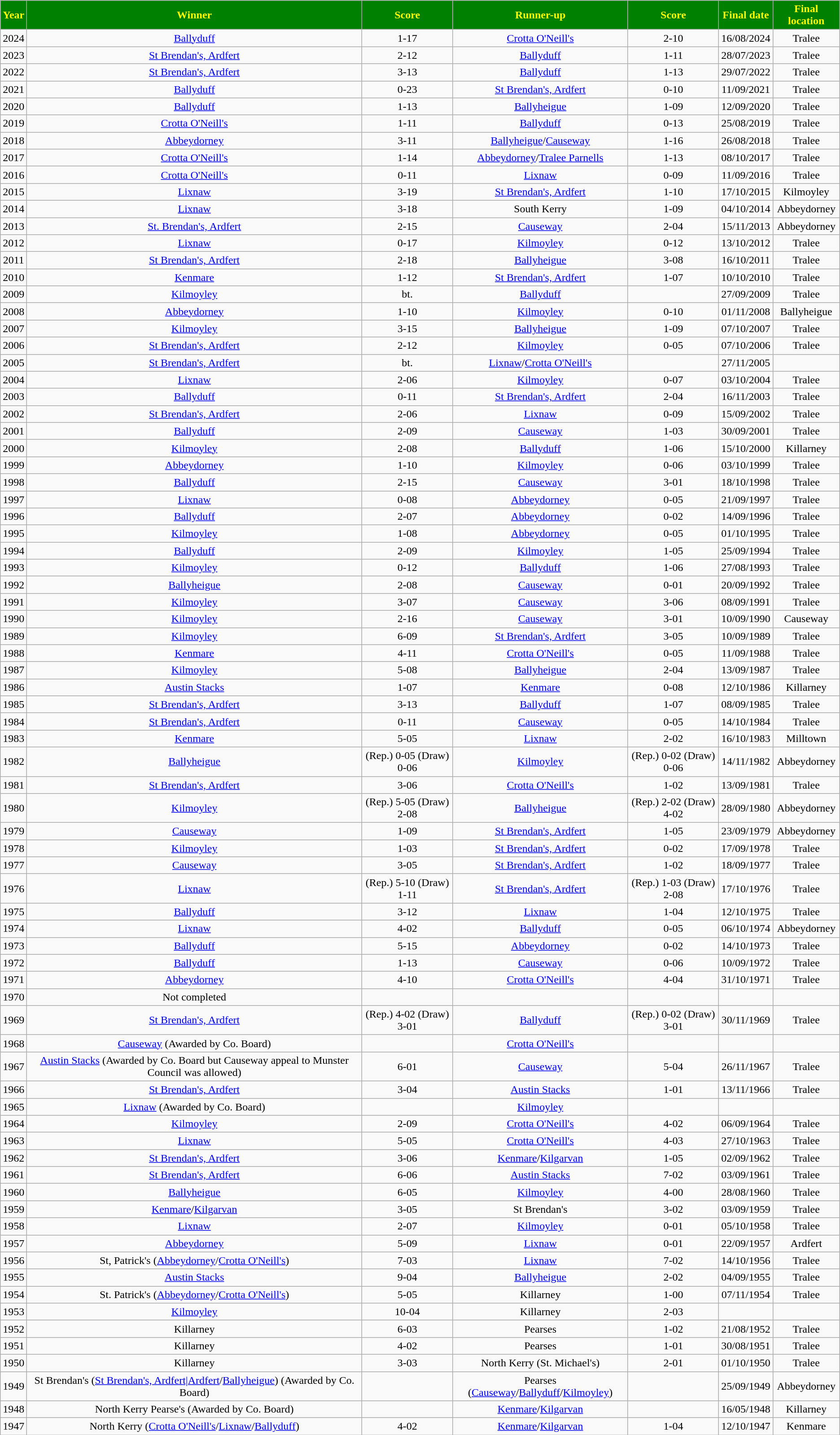<table class="wikitable" style="text-align:center;">
<tr>
<th style="background:green;color:yellow">Year</th>
<th style="background:green;color:yellow">Winner</th>
<th style="background:green;color:yellow">Score</th>
<th style="background:green;color:yellow">Runner-up</th>
<th style="background:green;color:yellow">Score</th>
<th style="background:green;color:yellow">Final date</th>
<th style="background:green;color:yellow">Final location</th>
</tr>
<tr>
<td>2024</td>
<td><a href='#'>Ballyduff</a></td>
<td>1-17</td>
<td><a href='#'>Crotta O'Neill's</a></td>
<td>2-10</td>
<td>16/08/2024</td>
<td>Tralee</td>
</tr>
<tr>
<td>2023</td>
<td><a href='#'>St Brendan's, Ardfert</a></td>
<td>2-12</td>
<td><a href='#'>Ballyduff</a></td>
<td>1-11</td>
<td>28/07/2023</td>
<td>Tralee</td>
</tr>
<tr>
<td>2022</td>
<td><a href='#'>St Brendan's, Ardfert</a></td>
<td>3-13</td>
<td><a href='#'>Ballyduff</a></td>
<td>1-13</td>
<td>29/07/2022</td>
<td>Tralee</td>
</tr>
<tr>
<td>2021</td>
<td><a href='#'>Ballyduff</a></td>
<td>0-23</td>
<td><a href='#'>St Brendan's, Ardfert</a></td>
<td>0-10</td>
<td>11/09/2021</td>
<td>Tralee</td>
</tr>
<tr>
<td>2020</td>
<td><a href='#'>Ballyduff</a></td>
<td>1-13</td>
<td><a href='#'>Ballyheigue</a></td>
<td>1-09</td>
<td>12/09/2020</td>
<td>Tralee</td>
</tr>
<tr>
<td>2019</td>
<td><a href='#'>Crotta O'Neill's</a></td>
<td>1-11</td>
<td><a href='#'>Ballyduff</a></td>
<td>0-13</td>
<td>25/08/2019</td>
<td>Tralee</td>
</tr>
<tr>
<td>2018</td>
<td><a href='#'>Abbeydorney</a></td>
<td>3-11</td>
<td><a href='#'>Ballyheigue</a>/<a href='#'>Causeway</a></td>
<td>1-16</td>
<td>26/08/2018</td>
<td>Tralee</td>
</tr>
<tr>
<td>2017</td>
<td><a href='#'>Crotta O'Neill's</a></td>
<td>1-14</td>
<td><a href='#'>Abbeydorney</a>/<a href='#'>Tralee Parnells</a></td>
<td>1-13</td>
<td>08/10/2017</td>
<td>Tralee</td>
</tr>
<tr>
<td>2016</td>
<td><a href='#'>Crotta O'Neill's</a></td>
<td>0-11</td>
<td><a href='#'>Lixnaw</a></td>
<td>0-09</td>
<td>11/09/2016</td>
<td>Tralee</td>
</tr>
<tr>
<td>2015</td>
<td><a href='#'>Lixnaw</a></td>
<td>3-19</td>
<td><a href='#'>St Brendan's, Ardfert</a></td>
<td>1-10</td>
<td>17/10/2015</td>
<td>Kilmoyley</td>
</tr>
<tr>
<td>2014</td>
<td><a href='#'>Lixnaw</a></td>
<td>3-18</td>
<td>South Kerry</td>
<td>1-09</td>
<td>04/10/2014</td>
<td>Abbeydorney</td>
</tr>
<tr>
<td>2013</td>
<td><a href='#'>St. Brendan's, Ardfert</a></td>
<td>2-15</td>
<td><a href='#'>Causeway</a></td>
<td>2-04</td>
<td>15/11/2013</td>
<td>Abbeydorney</td>
</tr>
<tr>
<td>2012</td>
<td><a href='#'>Lixnaw</a></td>
<td>0-17</td>
<td><a href='#'>Kilmoyley</a></td>
<td>0-12</td>
<td>13/10/2012</td>
<td>Tralee</td>
</tr>
<tr>
<td>2011</td>
<td><a href='#'>St Brendan's, Ardfert</a></td>
<td>2-18</td>
<td><a href='#'>Ballyheigue</a></td>
<td>3-08</td>
<td>16/10/2011</td>
<td>Tralee</td>
</tr>
<tr>
<td>2010</td>
<td><a href='#'>Kenmare</a></td>
<td>1-12</td>
<td><a href='#'>St Brendan's, Ardfert</a></td>
<td>1-07</td>
<td>10/10/2010</td>
<td>Tralee</td>
</tr>
<tr>
<td>2009</td>
<td><a href='#'>Kilmoyley</a></td>
<td>bt.</td>
<td><a href='#'>Ballyduff</a></td>
<td></td>
<td>27/09/2009</td>
<td>Tralee</td>
</tr>
<tr>
<td>2008</td>
<td><a href='#'>Abbeydorney</a></td>
<td>1-10</td>
<td><a href='#'>Kilmoyley</a></td>
<td>0-10</td>
<td>01/11/2008</td>
<td>Ballyheigue</td>
</tr>
<tr>
<td>2007</td>
<td><a href='#'>Kilmoyley</a></td>
<td>3-15</td>
<td><a href='#'>Ballyheigue</a></td>
<td>1-09</td>
<td>07/10/2007</td>
<td>Tralee</td>
</tr>
<tr>
<td>2006</td>
<td><a href='#'>St Brendan's, Ardfert</a></td>
<td>2-12</td>
<td><a href='#'>Kilmoyley</a></td>
<td>0-05</td>
<td>07/10/2006</td>
<td>Tralee</td>
</tr>
<tr>
<td>2005</td>
<td><a href='#'>St Brendan's, Ardfert</a></td>
<td>bt.</td>
<td><a href='#'>Lixnaw</a>/<a href='#'>Crotta O'Neill's</a></td>
<td></td>
<td>27/11/2005</td>
<td></td>
</tr>
<tr>
<td>2004</td>
<td><a href='#'>Lixnaw</a></td>
<td>2-06</td>
<td><a href='#'>Kilmoyley</a></td>
<td>0-07</td>
<td>03/10/2004</td>
<td>Tralee</td>
</tr>
<tr>
<td>2003</td>
<td><a href='#'>Ballyduff</a></td>
<td>0-11</td>
<td><a href='#'>St Brendan's, Ardfert</a></td>
<td>2-04</td>
<td>16/11/2003</td>
<td>Tralee</td>
</tr>
<tr>
<td>2002</td>
<td><a href='#'>St Brendan's, Ardfert</a></td>
<td>2-06</td>
<td><a href='#'>Lixnaw</a></td>
<td>0-09</td>
<td>15/09/2002</td>
<td>Tralee</td>
</tr>
<tr>
<td>2001</td>
<td><a href='#'>Ballyduff</a></td>
<td>2-09</td>
<td><a href='#'>Causeway</a></td>
<td>1-03</td>
<td>30/09/2001</td>
<td>Tralee</td>
</tr>
<tr>
<td>2000</td>
<td><a href='#'>Kilmoyley</a></td>
<td>2-08</td>
<td><a href='#'>Ballyduff</a></td>
<td>1-06</td>
<td>15/10/2000</td>
<td>Killarney</td>
</tr>
<tr>
<td>1999</td>
<td><a href='#'>Abbeydorney</a></td>
<td>1-10</td>
<td><a href='#'>Kilmoyley</a></td>
<td>0-06</td>
<td>03/10/1999</td>
<td>Tralee</td>
</tr>
<tr>
<td>1998</td>
<td><a href='#'>Ballyduff</a></td>
<td>2-15</td>
<td><a href='#'>Causeway</a></td>
<td>3-01</td>
<td>18/10/1998</td>
<td>Tralee</td>
</tr>
<tr>
<td>1997</td>
<td><a href='#'>Lixnaw</a></td>
<td>0-08</td>
<td><a href='#'>Abbeydorney</a></td>
<td>0-05</td>
<td>21/09/1997</td>
<td>Tralee</td>
</tr>
<tr>
<td>1996</td>
<td><a href='#'>Ballyduff</a></td>
<td>2-07</td>
<td><a href='#'>Abbeydorney</a></td>
<td>0-02</td>
<td>14/09/1996</td>
<td>Tralee</td>
</tr>
<tr>
<td>1995</td>
<td><a href='#'>Kilmoyley</a></td>
<td>1-08</td>
<td><a href='#'>Abbeydorney</a></td>
<td>0-05</td>
<td>01/10/1995</td>
<td>Tralee</td>
</tr>
<tr>
<td>1994</td>
<td><a href='#'>Ballyduff</a></td>
<td>2-09</td>
<td><a href='#'>Kilmoyley</a></td>
<td>1-05</td>
<td>25/09/1994</td>
<td>Tralee</td>
</tr>
<tr>
<td>1993</td>
<td><a href='#'>Kilmoyley</a></td>
<td>0-12</td>
<td><a href='#'>Ballyduff</a></td>
<td>1-06</td>
<td>27/08/1993</td>
<td>Tralee</td>
</tr>
<tr>
<td>1992</td>
<td><a href='#'>Ballyheigue</a></td>
<td>2-08</td>
<td><a href='#'>Causeway</a></td>
<td>0-01</td>
<td>20/09/1992</td>
<td>Tralee</td>
</tr>
<tr>
<td>1991</td>
<td><a href='#'>Kilmoyley</a></td>
<td>3-07</td>
<td><a href='#'>Causeway</a></td>
<td>3-06</td>
<td>08/09/1991</td>
<td>Tralee</td>
</tr>
<tr>
<td>1990</td>
<td><a href='#'>Kilmoyley</a></td>
<td>2-16</td>
<td><a href='#'>Causeway</a></td>
<td>3-01</td>
<td>10/09/1990</td>
<td>Causeway</td>
</tr>
<tr>
<td>1989</td>
<td><a href='#'>Kilmoyley</a></td>
<td>6-09</td>
<td><a href='#'>St Brendan's, Ardfert</a></td>
<td>3-05</td>
<td>10/09/1989</td>
<td>Tralee</td>
</tr>
<tr>
<td>1988</td>
<td><a href='#'>Kenmare</a></td>
<td>4-11</td>
<td><a href='#'>Crotta O'Neill's</a></td>
<td>0-05</td>
<td>11/09/1988</td>
<td>Tralee</td>
</tr>
<tr>
<td>1987</td>
<td><a href='#'>Kilmoyley</a></td>
<td>5-08</td>
<td><a href='#'>Ballyheigue</a></td>
<td>2-04</td>
<td>13/09/1987</td>
<td>Tralee</td>
</tr>
<tr>
<td>1986</td>
<td><a href='#'>Austin Stacks</a></td>
<td>1-07</td>
<td><a href='#'>Kenmare</a></td>
<td>0-08</td>
<td>12/10/1986</td>
<td>Killarney</td>
</tr>
<tr>
<td>1985</td>
<td><a href='#'>St Brendan's, Ardfert</a></td>
<td>3-13</td>
<td><a href='#'>Ballyduff</a></td>
<td>1-07</td>
<td>08/09/1985</td>
<td>Tralee</td>
</tr>
<tr>
<td>1984</td>
<td><a href='#'>St Brendan's, Ardfert</a></td>
<td>0-11</td>
<td><a href='#'>Causeway</a></td>
<td>0-05</td>
<td>14/10/1984</td>
<td>Tralee</td>
</tr>
<tr>
<td>1983</td>
<td><a href='#'>Kenmare</a></td>
<td>5-05</td>
<td><a href='#'>Lixnaw</a></td>
<td>2-02</td>
<td>16/10/1983</td>
<td>Milltown</td>
</tr>
<tr>
<td>1982</td>
<td><a href='#'>Ballyheigue</a></td>
<td>(Rep.) 0-05 (Draw) 0-06</td>
<td><a href='#'>Kilmoyley</a></td>
<td>(Rep.) 0-02 (Draw) 0-06</td>
<td>14/11/1982</td>
<td>Abbeydorney</td>
</tr>
<tr>
<td>1981</td>
<td><a href='#'>St Brendan's, Ardfert</a></td>
<td>3-06</td>
<td><a href='#'>Crotta O'Neill's</a></td>
<td>1-02</td>
<td>13/09/1981</td>
<td>Tralee</td>
</tr>
<tr>
<td>1980</td>
<td><a href='#'>Kilmoyley</a></td>
<td>(Rep.) 5-05 (Draw) 2-08</td>
<td><a href='#'>Ballyheigue</a></td>
<td>(Rep.) 2-02 (Draw) 4-02</td>
<td>28/09/1980</td>
<td>Abbeydorney</td>
</tr>
<tr>
<td>1979</td>
<td><a href='#'>Causeway</a></td>
<td>1-09</td>
<td><a href='#'>St Brendan's, Ardfert</a></td>
<td>1-05</td>
<td>23/09/1979</td>
<td>Abbeydorney</td>
</tr>
<tr>
<td>1978</td>
<td><a href='#'>Kilmoyley</a></td>
<td>1-03</td>
<td><a href='#'>St Brendan's, Ardfert</a></td>
<td>0-02</td>
<td>17/09/1978</td>
<td>Tralee</td>
</tr>
<tr>
<td>1977</td>
<td><a href='#'>Causeway</a></td>
<td>3-05</td>
<td><a href='#'>St Brendan's, Ardfert</a></td>
<td>1-02</td>
<td>18/09/1977</td>
<td>Tralee</td>
</tr>
<tr>
<td>1976</td>
<td><a href='#'>Lixnaw</a></td>
<td>(Rep.) 5-10 (Draw) 1-11</td>
<td><a href='#'>St Brendan's, Ardfert</a></td>
<td>(Rep.) 1-03 (Draw) 2-08</td>
<td>17/10/1976</td>
<td>Tralee</td>
</tr>
<tr>
<td>1975</td>
<td><a href='#'>Ballyduff</a></td>
<td>3-12</td>
<td><a href='#'>Lixnaw</a></td>
<td>1-04</td>
<td>12/10/1975</td>
<td>Tralee</td>
</tr>
<tr>
<td>1974</td>
<td><a href='#'>Lixnaw</a></td>
<td>4-02</td>
<td><a href='#'>Ballyduff</a></td>
<td>0-05</td>
<td>06/10/1974</td>
<td>Abbeydorney</td>
</tr>
<tr>
<td>1973</td>
<td><a href='#'>Ballyduff</a></td>
<td>5-15</td>
<td><a href='#'>Abbeydorney</a></td>
<td>0-02</td>
<td>14/10/1973</td>
<td>Tralee</td>
</tr>
<tr>
<td>1972</td>
<td><a href='#'>Ballyduff</a></td>
<td>1-13</td>
<td><a href='#'>Causeway</a></td>
<td>0-06</td>
<td>10/09/1972</td>
<td>Tralee</td>
</tr>
<tr>
<td>1971</td>
<td><a href='#'>Abbeydorney</a></td>
<td>4-10</td>
<td><a href='#'>Crotta O'Neill's</a></td>
<td>4-04</td>
<td>31/10/1971</td>
<td>Tralee</td>
</tr>
<tr>
<td>1970</td>
<td>Not completed</td>
<td></td>
<td></td>
<td></td>
<td></td>
<td></td>
</tr>
<tr>
<td>1969</td>
<td><a href='#'>St Brendan's, Ardfert</a></td>
<td>(Rep.) 4-02 (Draw) 3-01</td>
<td><a href='#'>Ballyduff</a></td>
<td>(Rep.) 0-02 (Draw) 3-01</td>
<td>30/11/1969</td>
<td>Tralee</td>
</tr>
<tr>
<td>1968</td>
<td><a href='#'>Causeway</a> (Awarded by Co. Board)</td>
<td></td>
<td><a href='#'>Crotta O'Neill's</a></td>
<td></td>
<td></td>
<td></td>
</tr>
<tr>
<td>1967</td>
<td><a href='#'>Austin Stacks</a> (Awarded by Co. Board but Causeway appeal to Munster Council was allowed)</td>
<td>6-01</td>
<td><a href='#'>Causeway</a></td>
<td>5-04</td>
<td>26/11/1967</td>
<td>Tralee</td>
</tr>
<tr>
<td>1966</td>
<td><a href='#'>St Brendan's, Ardfert</a></td>
<td>3-04</td>
<td><a href='#'>Austin Stacks</a></td>
<td>1-01</td>
<td>13/11/1966</td>
<td>Tralee</td>
</tr>
<tr>
<td>1965</td>
<td><a href='#'>Lixnaw</a> (Awarded by Co. Board)</td>
<td></td>
<td><a href='#'>Kilmoyley</a></td>
<td></td>
<td></td>
<td></td>
</tr>
<tr>
<td>1964</td>
<td><a href='#'>Kilmoyley</a></td>
<td>2-09</td>
<td><a href='#'>Crotta O'Neill's</a></td>
<td>4-02</td>
<td>06/09/1964</td>
<td>Tralee</td>
</tr>
<tr>
<td>1963</td>
<td><a href='#'>Lixnaw</a></td>
<td>5-05</td>
<td><a href='#'>Crotta O'Neill's</a></td>
<td>4-03</td>
<td>27/10/1963</td>
<td>Tralee</td>
</tr>
<tr>
<td>1962</td>
<td><a href='#'>St Brendan's, Ardfert</a></td>
<td>3-06</td>
<td><a href='#'>Kenmare</a>/<a href='#'>Kilgarvan</a></td>
<td>1-05</td>
<td>02/09/1962</td>
<td>Tralee</td>
</tr>
<tr>
<td>1961</td>
<td><a href='#'>St Brendan's, Ardfert</a></td>
<td>6-06</td>
<td><a href='#'>Austin Stacks</a></td>
<td>7-02</td>
<td>03/09/1961</td>
<td>Tralee</td>
</tr>
<tr>
<td>1960</td>
<td><a href='#'>Ballyheigue</a></td>
<td>6-05</td>
<td><a href='#'>Kilmoyley</a></td>
<td>4-00</td>
<td>28/08/1960</td>
<td>Tralee</td>
</tr>
<tr>
<td>1959</td>
<td><a href='#'>Kenmare</a>/<a href='#'>Kilgarvan</a></td>
<td>3-05</td>
<td>St Brendan's</td>
<td>3-02</td>
<td>03/09/1959</td>
<td>Tralee</td>
</tr>
<tr>
<td>1958</td>
<td><a href='#'>Lixnaw</a></td>
<td>2-07</td>
<td><a href='#'>Kilmoyley</a></td>
<td>0-01</td>
<td>05/10/1958</td>
<td>Tralee</td>
</tr>
<tr>
<td>1957</td>
<td><a href='#'>Abbeydorney</a></td>
<td>5-09</td>
<td><a href='#'>Lixnaw</a></td>
<td>0-01</td>
<td>22/09/1957</td>
<td>Ardfert</td>
</tr>
<tr>
<td>1956</td>
<td>St, Patrick's (<a href='#'>Abbeydorney</a>/<a href='#'>Crotta O'Neill's</a>)</td>
<td>7-03</td>
<td><a href='#'>Lixnaw</a></td>
<td>7-02</td>
<td>14/10/1956</td>
<td>Tralee</td>
</tr>
<tr>
<td>1955</td>
<td><a href='#'>Austin Stacks</a></td>
<td>9-04</td>
<td><a href='#'>Ballyheigue</a></td>
<td>2-02</td>
<td>04/09/1955</td>
<td>Tralee</td>
</tr>
<tr>
<td>1954</td>
<td>St. Patrick's (<a href='#'>Abbeydorney</a>/<a href='#'>Crotta O'Neill's</a>)</td>
<td>5-05</td>
<td>Killarney</td>
<td>1-00</td>
<td>07/11/1954</td>
<td>Tralee</td>
</tr>
<tr>
<td>1953</td>
<td><a href='#'>Kilmoyley</a></td>
<td>10-04</td>
<td>Killarney</td>
<td>2-03</td>
<td></td>
<td></td>
</tr>
<tr>
<td>1952</td>
<td>Killarney</td>
<td>6-03</td>
<td>Pearses</td>
<td>1-02</td>
<td>21/08/1952</td>
<td>Tralee</td>
</tr>
<tr>
<td>1951</td>
<td>Killarney</td>
<td>4-02</td>
<td>Pearses</td>
<td>1-01</td>
<td>30/08/1951</td>
<td>Tralee</td>
</tr>
<tr>
<td>1950</td>
<td>Killarney</td>
<td>3-03</td>
<td>North Kerry (St. Michael's)</td>
<td>2-01</td>
<td>01/10/1950</td>
<td>Tralee</td>
</tr>
<tr>
<td>1949</td>
<td>St Brendan's (<a href='#'>St Brendan's, Ardfert|Ardfert</a>/<a href='#'>Ballyheigue</a>) (Awarded by Co. Board)</td>
<td></td>
<td>Pearses (<a href='#'>Causeway</a>/<a href='#'>Ballyduff</a>/<a href='#'>Kilmoyley</a>)</td>
<td></td>
<td>25/09/1949</td>
<td>Abbeydorney</td>
</tr>
<tr>
<td>1948</td>
<td>North Kerry Pearse's (Awarded by Co. Board)</td>
<td></td>
<td><a href='#'>Kenmare</a>/<a href='#'>Kilgarvan</a></td>
<td></td>
<td>16/05/1948</td>
<td>Killarney</td>
</tr>
<tr>
<td>1947</td>
<td>North Kerry (<a href='#'>Crotta O'Neill's</a>/<a href='#'>Lixnaw</a>/<a href='#'>Ballyduff</a>)</td>
<td>4-02</td>
<td><a href='#'>Kenmare</a>/<a href='#'>Kilgarvan</a></td>
<td>1-04</td>
<td>12/10/1947</td>
<td>Kenmare</td>
</tr>
</table>
